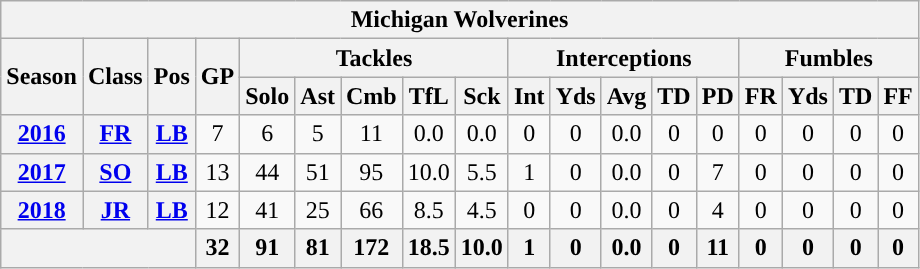<table class="wikitable" style="text-align:center;">
<tr>
<th colspan="18">Michigan Wolverines</th>
</tr>
<tr>
<th rowspan="2">Season</th>
<th rowspan="2">Class</th>
<th rowspan="2">Pos</th>
<th rowspan="2">GP</th>
<th colspan="5">Tackles</th>
<th colspan="5">Interceptions</th>
<th colspan="4">Fumbles</th>
</tr>
<tr>
<th>Solo</th>
<th>Ast</th>
<th>Cmb</th>
<th>TfL</th>
<th>Sck</th>
<th>Int</th>
<th>Yds</th>
<th>Avg</th>
<th>TD</th>
<th>PD</th>
<th>FR</th>
<th>Yds</th>
<th>TD</th>
<th>FF</th>
</tr>
<tr>
<th><a href='#'>2016</a></th>
<th><a href='#'>FR</a></th>
<th><a href='#'>LB</a></th>
<td>7</td>
<td>6</td>
<td>5</td>
<td>11</td>
<td>0.0</td>
<td>0.0</td>
<td>0</td>
<td>0</td>
<td>0.0</td>
<td>0</td>
<td>0</td>
<td>0</td>
<td>0</td>
<td>0</td>
<td>0</td>
</tr>
<tr>
<th><a href='#'>2017</a></th>
<th><a href='#'>SO</a></th>
<th><a href='#'>LB</a></th>
<td>13</td>
<td>44</td>
<td>51</td>
<td>95</td>
<td>10.0</td>
<td>5.5</td>
<td>1</td>
<td>0</td>
<td>0.0</td>
<td>0</td>
<td>7</td>
<td>0</td>
<td>0</td>
<td>0</td>
<td>0</td>
</tr>
<tr>
<th><a href='#'>2018</a></th>
<th><a href='#'>JR</a></th>
<th><a href='#'>LB</a></th>
<td>12</td>
<td>41</td>
<td>25</td>
<td>66</td>
<td>8.5</td>
<td>4.5</td>
<td>0</td>
<td>0</td>
<td>0.0</td>
<td>0</td>
<td>4</td>
<td>0</td>
<td>0</td>
<td>0</td>
<td>0</td>
</tr>
<tr>
<th colspan="3"></th>
<th>32</th>
<th>91</th>
<th>81</th>
<th>172</th>
<th>18.5</th>
<th>10.0</th>
<th>1</th>
<th>0</th>
<th>0.0</th>
<th>0</th>
<th>11</th>
<th>0</th>
<th>0</th>
<th>0</th>
<th>0</th>
</tr>
</table>
